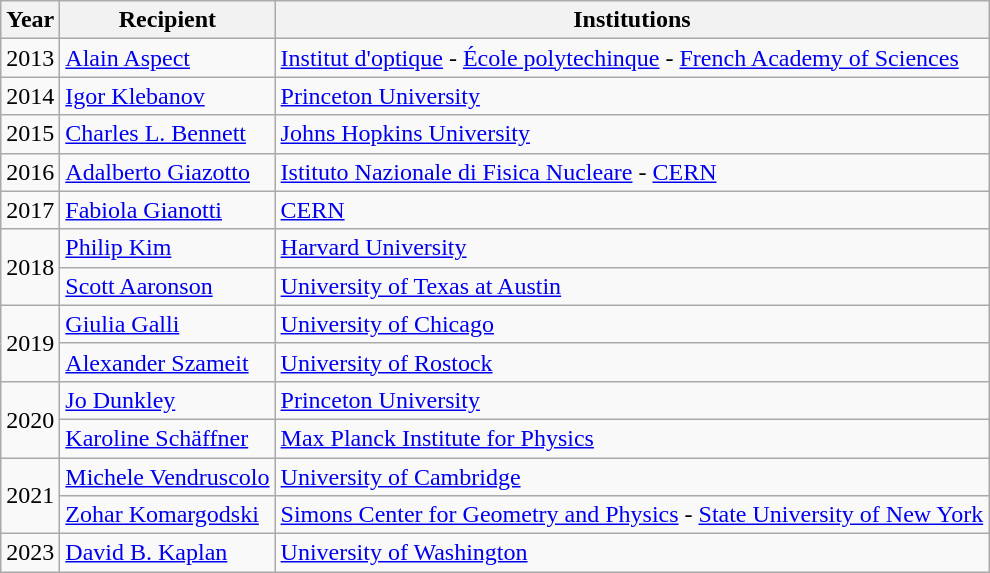<table class="wikitable sortable">
<tr>
<th>Year</th>
<th>Recipient</th>
<th>Institutions</th>
</tr>
<tr>
<td>2013</td>
<td><a href='#'>Alain Aspect</a></td>
<td><a href='#'>Institut d'optique</a> - <a href='#'>École polytechinque</a> - <a href='#'>French Academy of Sciences</a></td>
</tr>
<tr>
<td>2014</td>
<td><a href='#'>Igor Klebanov</a></td>
<td><a href='#'>Princeton University</a></td>
</tr>
<tr>
<td>2015</td>
<td><a href='#'>Charles L. Bennett</a></td>
<td><a href='#'>Johns Hopkins University</a></td>
</tr>
<tr>
<td>2016</td>
<td><a href='#'>Adalberto Giazotto</a></td>
<td><a href='#'>Istituto Nazionale di Fisica Nucleare</a> - <a href='#'>CERN</a></td>
</tr>
<tr>
<td>2017</td>
<td><a href='#'>Fabiola Gianotti</a></td>
<td><a href='#'>CERN</a></td>
</tr>
<tr>
<td rowspan="2">2018</td>
<td><a href='#'>Philip Kim</a></td>
<td><a href='#'>Harvard University</a></td>
</tr>
<tr>
<td><a href='#'>Scott Aaronson</a></td>
<td><a href='#'>University of Texas at Austin</a></td>
</tr>
<tr>
<td rowspan="2">2019</td>
<td><a href='#'>Giulia Galli</a></td>
<td><a href='#'>University of Chicago</a></td>
</tr>
<tr>
<td><a href='#'>Alexander Szameit</a></td>
<td><a href='#'>University of Rostock</a></td>
</tr>
<tr>
<td rowspan="2">2020</td>
<td><a href='#'>Jo Dunkley</a></td>
<td><a href='#'>Princeton University</a></td>
</tr>
<tr>
<td><a href='#'>Karoline Schäffner</a></td>
<td><a href='#'>Max Planck Institute for Physics</a></td>
</tr>
<tr>
<td rowspan="2">2021</td>
<td><a href='#'>Michele Vendruscolo</a></td>
<td><a href='#'>University of Cambridge</a></td>
</tr>
<tr>
<td><a href='#'>Zohar Komargodski</a></td>
<td><a href='#'>Simons Center for Geometry and Physics</a> - <a href='#'>State University of New York</a></td>
</tr>
<tr>
<td rowspan="2">2023</td>
<td><a href='#'>David B. Kaplan</a></td>
<td><a href='#'>University of Washington</a></td>
</tr>
</table>
